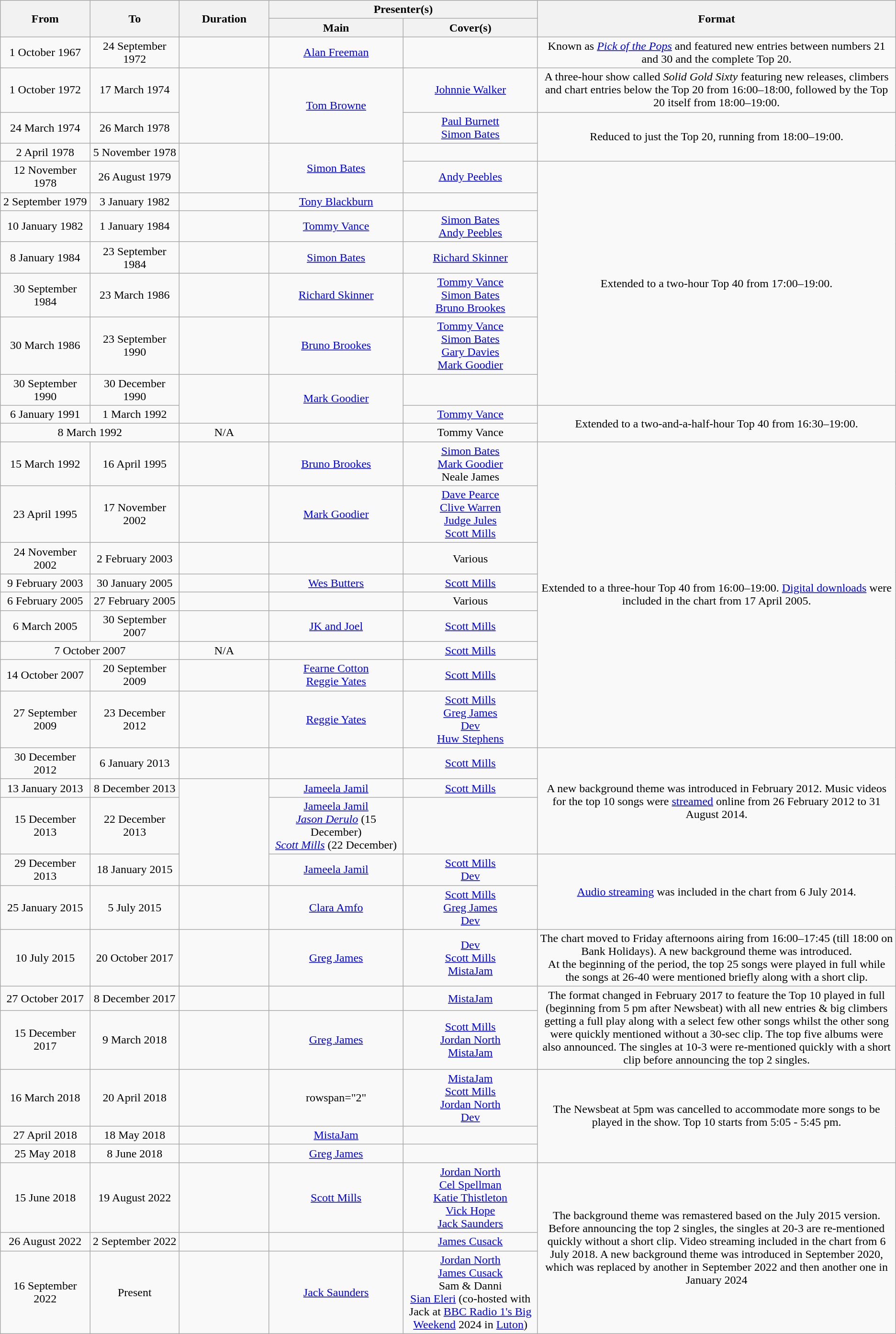<table class="wikitable" style="text-align:center;">
<tr>
<th style="width: 10%;" rowspan="2">From</th>
<th style="width: 10%;" rowspan="2">To</th>
<th style="width: 10%;" rowspan="2">Duration</th>
<th style="width: 30%;" colspan="2">Presenter(s)</th>
<th style="width: 40%;" rowspan="2">Format</th>
</tr>
<tr>
<th style="width: 15%;">Main</th>
<th style="width: 15%;">Cover(s)</th>
</tr>
<tr>
<td>1 October 1967</td>
<td>24 September 1972</td>
<td></td>
<td><a href='#'>Alan Freeman</a></td>
<td></td>
<td>Known as <em><a href='#'>Pick of the Pops</a></em> and featured new entries between numbers 21 and 30 and the complete Top 20.</td>
</tr>
<tr>
<td>1 October 1972</td>
<td>17 March 1974</td>
<td rowspan="2"></td>
<td rowspan="2"><a href='#'>Tom Browne</a></td>
<td><a href='#'>Johnnie Walker</a></td>
<td>A three-hour show called <em>Solid Gold Sixty</em> featuring new releases, climbers and chart entries below the Top 20 from 16:00–18:00, followed by the Top 20 itself from 18:00–19:00.</td>
</tr>
<tr>
<td>24 March 1974</td>
<td>26 March 1978</td>
<td><a href='#'>Paul Burnett</a><br><a href='#'>Simon Bates</a></td>
<td rowspan="2">Reduced to just the Top 20, running from 18:00–19:00.</td>
</tr>
<tr>
<td>2 April 1978</td>
<td>5 November 1978</td>
<td rowspan="2"></td>
<td rowspan="2"><a href='#'>Simon Bates</a></td>
<td></td>
</tr>
<tr>
<td>12 November 1978</td>
<td>26 August 1979</td>
<td><a href='#'>Andy Peebles</a></td>
<td rowspan="7">Extended to a two-hour Top 40 from 17:00–19:00.</td>
</tr>
<tr>
<td>2 September 1979</td>
<td>3 January 1982</td>
<td></td>
<td><a href='#'>Tony Blackburn</a></td>
<td></td>
</tr>
<tr>
<td>10 January 1982</td>
<td>1 January 1984</td>
<td></td>
<td><a href='#'>Tommy Vance</a></td>
<td><a href='#'>Simon Bates</a><br><a href='#'>Andy Peebles</a></td>
</tr>
<tr>
<td>8 January 1984</td>
<td>23 September 1984</td>
<td></td>
<td><a href='#'>Simon Bates</a></td>
<td><a href='#'>Richard Skinner</a></td>
</tr>
<tr>
<td>30 September 1984</td>
<td>23 March 1986</td>
<td></td>
<td><a href='#'>Richard Skinner</a></td>
<td><a href='#'>Tommy Vance</a><br><a href='#'>Simon Bates</a><br><a href='#'>Bruno Brookes</a></td>
</tr>
<tr>
<td>30 March 1986</td>
<td>23 September 1990</td>
<td></td>
<td><a href='#'>Bruno Brookes</a></td>
<td><a href='#'>Tommy Vance</a><br><a href='#'>Simon Bates</a><br><a href='#'>Gary Davies</a><br><a href='#'>Mark Goodier</a></td>
</tr>
<tr>
<td>30 September 1990</td>
<td>30 December 1990</td>
<td rowspan="2"></td>
<td rowspan="2"><a href='#'>Mark Goodier</a></td>
<td></td>
</tr>
<tr>
<td>6 January 1991</td>
<td>1 March 1992</td>
<td><a href='#'>Tommy Vance</a></td>
<td rowspan="2">Extended to a two-and-a-half-hour Top 40 from 16:30–19:00.</td>
</tr>
<tr>
<td colspan="2">8 March 1992</td>
<td>N/A</td>
<td></td>
<td>Tommy Vance</td>
</tr>
<tr>
<td>15 March 1992</td>
<td>16 April 1995</td>
<td></td>
<td><a href='#'>Bruno Brookes</a></td>
<td><a href='#'>Simon Bates</a><br><a href='#'>Mark Goodier</a><br>Neale James</td>
<td rowspan="9">Extended to a three-hour Top 40 from 16:00–19:00. <a href='#'>Digital downloads</a> were included in the chart from 17 April 2005.</td>
</tr>
<tr>
<td>23 April 1995</td>
<td>17 November 2002</td>
<td></td>
<td><a href='#'>Mark Goodier</a></td>
<td><a href='#'>Dave Pearce</a><br><a href='#'>Clive Warren</a><br><a href='#'>Judge Jules</a><br><a href='#'>Scott Mills</a></td>
</tr>
<tr>
<td>24 November 2002</td>
<td>2 February 2003</td>
<td></td>
<td></td>
<td>Various</td>
</tr>
<tr>
<td>9 February 2003</td>
<td>30 January 2005</td>
<td></td>
<td><a href='#'>Wes Butters</a></td>
<td><a href='#'>Scott Mills</a></td>
</tr>
<tr>
<td>6 February 2005</td>
<td>27 February 2005</td>
<td></td>
<td></td>
<td>Various</td>
</tr>
<tr>
<td>6 March 2005</td>
<td>30 September 2007</td>
<td></td>
<td><a href='#'>JK and Joel</a></td>
<td><a href='#'>Scott Mills</a></td>
</tr>
<tr>
<td colspan="2">7 October 2007</td>
<td>N/A</td>
<td></td>
<td><a href='#'>Scott Mills</a></td>
</tr>
<tr>
<td>14 October 2007</td>
<td>20 September 2009</td>
<td></td>
<td><a href='#'>Fearne Cotton</a><br><a href='#'>Reggie Yates</a></td>
<td><a href='#'>Scott Mills</a></td>
</tr>
<tr>
<td>27 September 2009</td>
<td>23 December 2012</td>
<td></td>
<td><a href='#'>Reggie Yates</a></td>
<td><a href='#'>Scott Mills</a><br><a href='#'>Greg James</a><br><a href='#'>Dev</a><br><a href='#'>Huw Stephens</a></td>
</tr>
<tr>
<td>30 December 2012</td>
<td>6 January 2013</td>
<td></td>
<td></td>
<td><a href='#'>Scott Mills</a></td>
<td rowspan="3">A new background theme was introduced in February 2012. Music videos for the top 10 songs were <a href='#'>streamed</a> online from 26 February 2012 to 31 August 2014.</td>
</tr>
<tr>
<td>13 January 2013</td>
<td>8 December 2013</td>
<td rowspan="3"></td>
<td><a href='#'>Jameela Jamil</a></td>
<td><a href='#'>Scott Mills</a></td>
</tr>
<tr>
<td>15 December 2013</td>
<td>22 December 2013</td>
<td><a href='#'>Jameela Jamil</a><br><em><a href='#'>Jason Derulo</a></em> (15 December)<br><em><a href='#'>Scott Mills</a></em> (22 December)</td>
<td></td>
</tr>
<tr>
<td>29 December 2013</td>
<td>18 January 2015</td>
<td><a href='#'>Jameela Jamil</a></td>
<td><a href='#'>Scott Mills</a><br><a href='#'>Dev</a></td>
<td rowspan="2"><a href='#'>Audio streaming</a> was included in the chart from 6 July 2014.</td>
</tr>
<tr>
<td>25 January 2015</td>
<td>5 July 2015</td>
<td></td>
<td><a href='#'>Clara Amfo</a></td>
<td><a href='#'>Scott Mills</a><br><a href='#'>Greg James</a><br><a href='#'>Dev</a></td>
</tr>
<tr>
<td>10 July 2015</td>
<td>20 October 2017</td>
<td></td>
<td><a href='#'>Greg James</a></td>
<td><a href='#'>Dev</a><br><a href='#'>Scott Mills</a><br><a href='#'>MistaJam</a></td>
<td>The chart moved to Friday afternoons airing from 16:00–17:45 (till 18:00 on Bank Holidays). A new background theme was introduced.<br>At the beginning of the period, the top 25 songs were played in full while the songs at 26-40 were mentioned briefly along with a short clip.</td>
</tr>
<tr>
<td>27 October 2017</td>
<td>8 December 2017</td>
<td></td>
<td></td>
<td><a href='#'>MistaJam</a></td>
<td rowspan="2">The format changed in February 2017 to feature the Top 10 played in full (beginning from 5 pm after Newsbeat) with all new entries & big climbers getting a full play along with a select few other songs whilst the other song were quickly mentioned without a 30-sec clip. The top five albums were also announced. The singles at 10-3 were re-mentioned quickly with a short clip before announcing the top 2 singles.</td>
</tr>
<tr>
<td>15 December 2017</td>
<td>9 March 2018</td>
<td></td>
<td><a href='#'>Greg James</a></td>
<td><a href='#'>Scott Mills</a><br><a href='#'>Jordan North</a><br><a href='#'>MistaJam</a></td>
</tr>
<tr>
<td>16 March 2018</td>
<td>20 April 2018</td>
<td></td>
<td>rowspan="2" </td>
<td><a href='#'>MistaJam</a><br><a href='#'>Scott Mills</a><br><a href='#'>Jordan North</a><br><a href='#'>Dev</a></td>
<td rowspan="3">The Newsbeat at 5pm was cancelled to accommodate more songs to be played in the show. Top 10 starts from 5:05 - 5:45 pm.</td>
</tr>
<tr>
<td>27 April 2018</td>
<td>18 May 2018</td>
<td></td>
<td><a href='#'>MistaJam</a></td>
</tr>
<tr>
<td>25 May 2018</td>
<td>8 June 2018</td>
<td></td>
<td><a href='#'>Greg James</a></td>
<td></td>
</tr>
<tr>
<td>15 June 2018</td>
<td>19 August 2022</td>
<td></td>
<td><a href='#'>Scott Mills</a></td>
<td><a href='#'>Jordan North</a><br><a href='#'>Cel Spellman</a><br><a href='#'>Katie Thistleton</a><br><a href='#'>Vick Hope</a><br><a href='#'>Jack Saunders</a></td>
<td rowspan="3">The background theme was remastered based on the July 2015 version. Before announcing the top 2 singles, the singles at 20-3 are re-mentioned quickly without a short clip. Video streaming included in the chart from 6 July 2018. A new background theme was introduced in September 2020, which was replaced by another in September 2022 and then another one in January 2024</td>
</tr>
<tr>
<td>26 August 2022</td>
<td>2 September 2022</td>
<td></td>
<td></td>
<td><a href='#'>James Cusack</a></td>
</tr>
<tr>
<td>16 September 2022</td>
<td>Present</td>
<td></td>
<td><a href='#'>Jack Saunders</a></td>
<td><a href='#'>Jordan North</a><br><a href='#'>James Cusack</a><br>Sam & Danni<br><a href='#'>Sian Eleri</a> (co-hosted with Jack at <a href='#'>BBC Radio 1's Big Weekend</a> 2024 in <a href='#'>Luton</a>)</td>
</tr>
</table>
